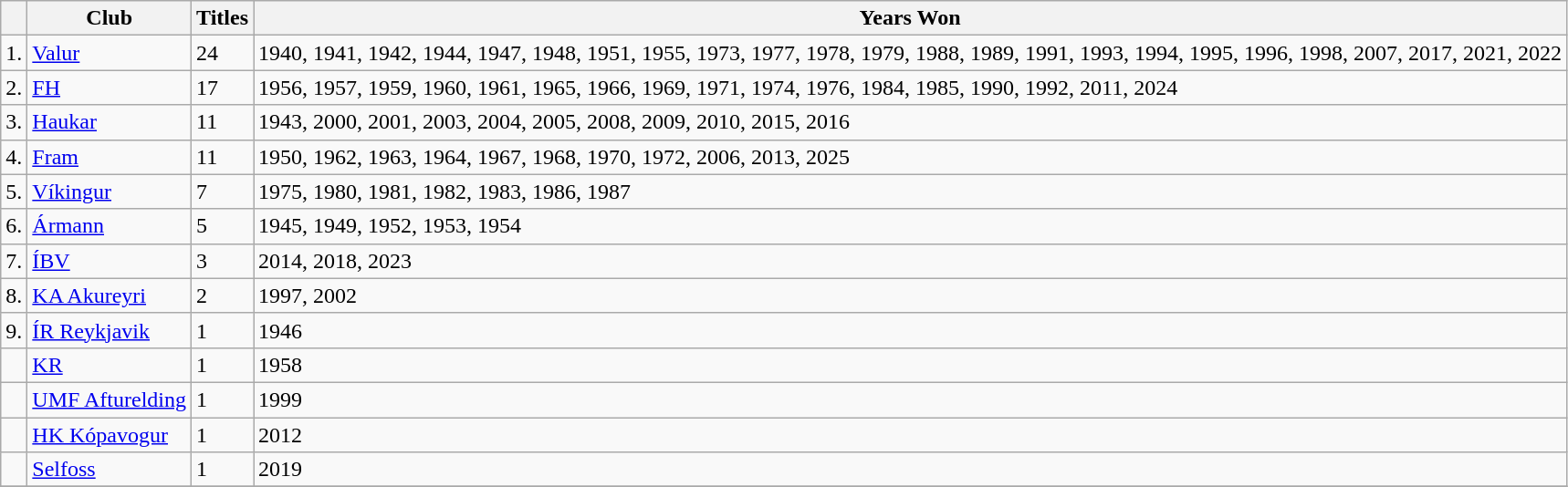<table class="wikitable">
<tr>
<th></th>
<th>Club</th>
<th>Titles</th>
<th>Years Won</th>
</tr>
<tr>
<td>1.</td>
<td><a href='#'>Valur</a></td>
<td>24</td>
<td>1940, 1941, 1942, 1944, 1947, 1948, 1951, 1955, 1973, 1977, 1978, 1979, 1988, 1989, 1991, 1993, 1994, 1995, 1996, 1998, 2007, 2017, 2021, 2022</td>
</tr>
<tr>
<td>2.</td>
<td><a href='#'>FH</a></td>
<td>17</td>
<td>1956, 1957, 1959, 1960, 1961, 1965, 1966, 1969, 1971, 1974, 1976, 1984, 1985, 1990, 1992, 2011, 2024</td>
</tr>
<tr>
<td>3.</td>
<td><a href='#'>Haukar</a></td>
<td>11</td>
<td>1943, 2000, 2001, 2003, 2004, 2005, 2008, 2009, 2010, 2015, 2016</td>
</tr>
<tr>
<td>4.</td>
<td><a href='#'>Fram</a></td>
<td>11</td>
<td>1950, 1962, 1963, 1964, 1967, 1968, 1970, 1972, 2006, 2013, 2025</td>
</tr>
<tr>
<td>5.</td>
<td><a href='#'>Víkingur</a></td>
<td>7</td>
<td>1975, 1980, 1981, 1982, 1983, 1986, 1987</td>
</tr>
<tr>
<td>6.</td>
<td><a href='#'>Ármann</a></td>
<td>5</td>
<td>1945, 1949, 1952, 1953, 1954</td>
</tr>
<tr>
<td>7.</td>
<td><a href='#'>ÍBV</a></td>
<td>3</td>
<td>2014, 2018, 2023</td>
</tr>
<tr>
<td>8.</td>
<td><a href='#'>KA Akureyri</a></td>
<td>2</td>
<td>1997, 2002</td>
</tr>
<tr>
<td>9.</td>
<td><a href='#'>ÍR Reykjavik</a></td>
<td>1</td>
<td>1946</td>
</tr>
<tr>
<td></td>
<td><a href='#'>KR</a></td>
<td>1</td>
<td>1958</td>
</tr>
<tr>
<td></td>
<td><a href='#'>UMF Afturelding</a></td>
<td>1</td>
<td>1999</td>
</tr>
<tr>
<td></td>
<td><a href='#'>HK Kópavogur</a></td>
<td>1</td>
<td>2012</td>
</tr>
<tr>
<td></td>
<td><a href='#'>Selfoss</a></td>
<td>1</td>
<td>2019</td>
</tr>
<tr>
</tr>
</table>
